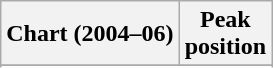<table class="wikitable sortable plainrowheaders" style="text-align:center">
<tr>
<th scope="col">Chart (2004–06)</th>
<th scope="col">Peak<br> position</th>
</tr>
<tr>
</tr>
<tr>
</tr>
<tr>
</tr>
<tr>
</tr>
<tr>
</tr>
</table>
